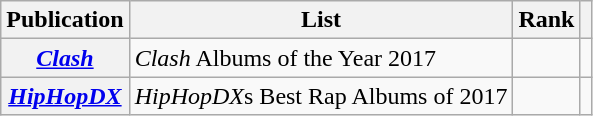<table class="wikitable sortable plainrowheaders" style="border:none; margin:0;">
<tr>
<th scope="col">Publication</th>
<th scope="col" class="unsortable">List</th>
<th scope="col" data-sort-type="number">Rank</th>
<th scope="col" class="unsortable"></th>
</tr>
<tr>
<th scope="row"><em><a href='#'>Clash</a></em></th>
<td><em>Clash</em> Albums of the Year 2017</td>
<td></td>
<td></td>
</tr>
<tr>
<th scope="row"><em><a href='#'>HipHopDX</a></em></th>
<td><em>HipHopDX</em>s Best Rap Albums of 2017</td>
<td></td>
<td></td>
</tr>
</table>
